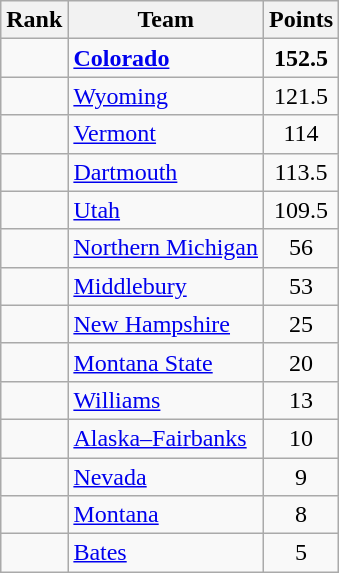<table class="wikitable sortable" style="text-align:center">
<tr>
<th>Rank</th>
<th>Team</th>
<th>Points</th>
</tr>
<tr>
<td></td>
<td align=left><strong><a href='#'>Colorado</a></strong></td>
<td><strong>152.5</strong></td>
</tr>
<tr>
<td></td>
<td align=left><a href='#'>Wyoming</a></td>
<td>121.5</td>
</tr>
<tr>
<td></td>
<td align=left><a href='#'>Vermont</a></td>
<td>114</td>
</tr>
<tr>
<td></td>
<td align=left><a href='#'>Dartmouth</a></td>
<td>113.5</td>
</tr>
<tr>
<td></td>
<td align=left><a href='#'>Utah</a></td>
<td>109.5</td>
</tr>
<tr>
<td></td>
<td align=left><a href='#'>Northern Michigan</a></td>
<td>56</td>
</tr>
<tr>
<td></td>
<td align=left><a href='#'>Middlebury</a></td>
<td>53</td>
</tr>
<tr>
<td></td>
<td align=left><a href='#'>New Hampshire</a></td>
<td>25</td>
</tr>
<tr>
<td></td>
<td align=left><a href='#'>Montana State</a></td>
<td>20</td>
</tr>
<tr>
<td></td>
<td align=left><a href='#'>Williams</a></td>
<td>13</td>
</tr>
<tr>
<td></td>
<td align=left><a href='#'>Alaska–Fairbanks</a></td>
<td>10</td>
</tr>
<tr>
<td></td>
<td align=left><a href='#'>Nevada</a></td>
<td>9</td>
</tr>
<tr>
<td></td>
<td align=left><a href='#'>Montana</a></td>
<td>8</td>
</tr>
<tr>
<td></td>
<td align=left><a href='#'>Bates</a></td>
<td>5</td>
</tr>
</table>
